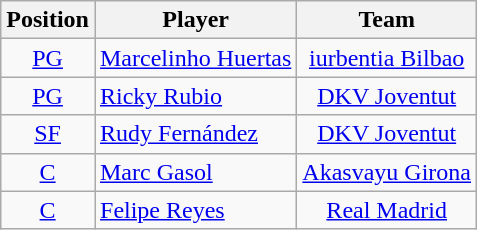<table class="wikitable sortable" style="text-align: center;">
<tr>
<th align="center">Position</th>
<th align="center">Player</th>
<th align="center">Team</th>
</tr>
<tr>
<td><a href='#'>PG</a></td>
<td align="left"> <a href='#'>Marcelinho Huertas</a></td>
<td><a href='#'>iurbentia Bilbao</a></td>
</tr>
<tr>
<td><a href='#'>PG</a></td>
<td align="left"> <a href='#'>Ricky Rubio</a></td>
<td><a href='#'>DKV Joventut</a></td>
</tr>
<tr>
<td><a href='#'>SF</a></td>
<td align="left"> <a href='#'>Rudy Fernández</a></td>
<td><a href='#'>DKV Joventut</a></td>
</tr>
<tr>
<td><a href='#'>C</a></td>
<td align="left"> <a href='#'>Marc Gasol</a></td>
<td><a href='#'>Akasvayu Girona</a></td>
</tr>
<tr>
<td><a href='#'>C</a></td>
<td align="left"> <a href='#'>Felipe Reyes</a></td>
<td><a href='#'>Real Madrid</a></td>
</tr>
</table>
